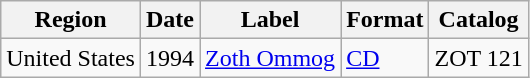<table class="wikitable">
<tr>
<th>Region</th>
<th>Date</th>
<th>Label</th>
<th>Format</th>
<th>Catalog</th>
</tr>
<tr>
<td>United States</td>
<td>1994</td>
<td><a href='#'>Zoth Ommog</a></td>
<td><a href='#'>CD</a></td>
<td>ZOT 121</td>
</tr>
</table>
